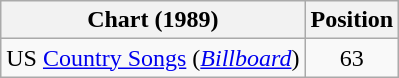<table class="wikitable sortable">
<tr>
<th scope="col">Chart (1989)</th>
<th scope="col">Position</th>
</tr>
<tr>
<td>US <a href='#'>Country Songs</a> (<em><a href='#'>Billboard</a></em>)</td>
<td align="center">63</td>
</tr>
</table>
